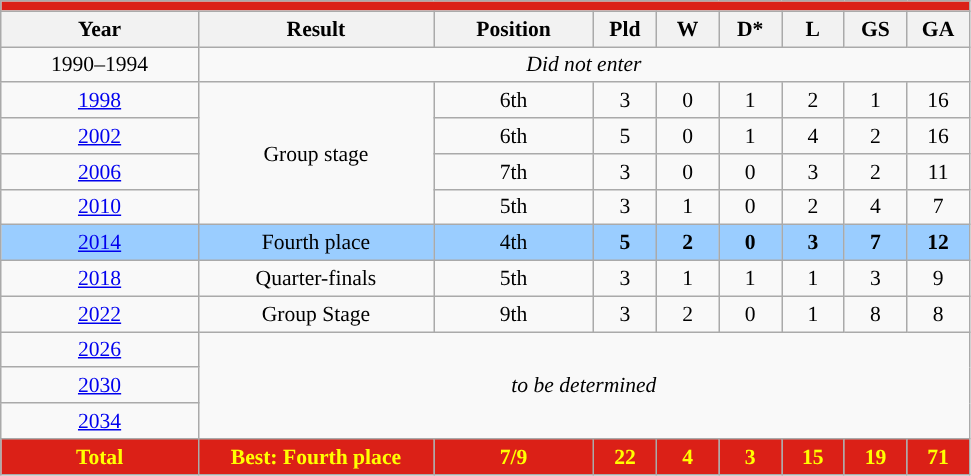<table class="wikitable" style="text-align: center;font-size:90%;">
<tr>
<th colspan="9" style="background: #DB2017; color: #FFFF00;"><a href='#'></a></th>
</tr>
<tr>
<th width=125>Year</th>
<th width=150>Result</th>
<th width=100>Position</th>
<th width=35>Pld</th>
<th width=35>W</th>
<th width=35>D*</th>
<th width=35>L</th>
<th width=35>GS</th>
<th width=35>GA</th>
</tr>
<tr>
<td>1990–1994</td>
<td colspan="8"><em>Did not enter</em></td>
</tr>
<tr>
<td> <a href='#'>1998</a></td>
<td rowspan="4">Group stage</td>
<td>6th</td>
<td>3</td>
<td>0</td>
<td>1</td>
<td>2</td>
<td>1</td>
<td>16</td>
</tr>
<tr>
<td> <a href='#'>2002</a></td>
<td>6th</td>
<td>5</td>
<td>0</td>
<td>1</td>
<td>4</td>
<td>2</td>
<td>16</td>
</tr>
<tr>
<td> <a href='#'>2006</a></td>
<td>7th</td>
<td>3</td>
<td>0</td>
<td>0</td>
<td>3</td>
<td>2</td>
<td>11</td>
</tr>
<tr>
<td> <a href='#'>2010</a></td>
<td>5th</td>
<td>3</td>
<td>1</td>
<td>0</td>
<td>2</td>
<td>4</td>
<td>7</td>
</tr>
<tr bgcolor=#9acdff>
<td> <a href='#'>2014</a></td>
<td>Fourth place</td>
<td>4th</td>
<td><strong>5</strong></td>
<td><strong>2</strong></td>
<td><strong>0</strong></td>
<td><strong>3</strong></td>
<td><strong>7</strong></td>
<td><strong>12</strong></td>
</tr>
<tr>
<td> <a href='#'>2018</a></td>
<td>Quarter-finals</td>
<td>5th</td>
<td>3</td>
<td>1</td>
<td>1</td>
<td>1</td>
<td>3</td>
<td>9</td>
</tr>
<tr>
<td> <a href='#'>2022</a></td>
<td>Group Stage</td>
<td>9th</td>
<td>3</td>
<td>2</td>
<td>0</td>
<td>1</td>
<td>8</td>
<td>8</td>
</tr>
<tr>
<td> <a href='#'>2026</a></td>
<td colspan='8' rowspan='3'><em>to be determined</em></td>
</tr>
<tr>
<td> <a href='#'>2030</a></td>
</tr>
<tr>
<td> <a href='#'>2034</a></td>
</tr>
<tr>
<td colspan=1 style="background: #DB2017; color: #FFFF00;"><strong>Total</strong></td>
<td style="background: #DB2017; color: #FFFF00;"><strong>Best: Fourth place</strong></td>
<td style="background: #DB2017; color: #FFFF00;"><strong>7/9</strong></td>
<td style="background: #DB2017; color: #FFFF00;"><strong>22</strong></td>
<td style="background: #DB2017; color: #FFFF00;"><strong>4</strong></td>
<td style="background: #DB2017; color: #FFFF00;"><strong>3</strong></td>
<td style="background: #DB2017; color: #FFFF00;"><strong>15</strong></td>
<td style="background: #DB2017; color: #FFFF00;"><strong>19</strong></td>
<td style="background: #DB2017; color: #FFFF00;"><strong>71</strong></td>
</tr>
</table>
